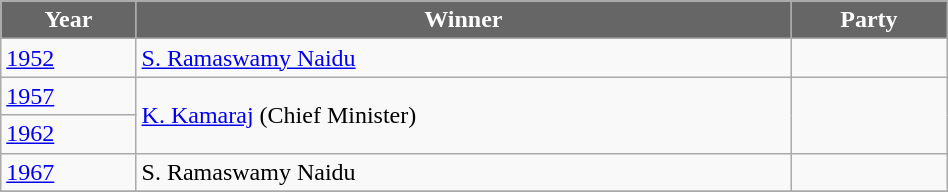<table class="wikitable" width="50%">
<tr>
<th style="background-color:#666666; color:white">Year</th>
<th style="background-color:#666666; color:white">Winner</th>
<th style="background-color:#666666; color:white" colspan="2">Party</th>
</tr>
<tr>
<td><a href='#'>1952</a></td>
<td><a href='#'>S. Ramaswamy Naidu</a></td>
<td></td>
</tr>
<tr>
<td><a href='#'>1957</a></td>
<td rowspan=2><a href='#'>K. Kamaraj</a> (Chief Minister)</td>
</tr>
<tr>
<td><a href='#'>1962</a></td>
</tr>
<tr>
<td><a href='#'>1967</a></td>
<td>S. Ramaswamy Naidu</td>
<td></td>
</tr>
<tr>
</tr>
</table>
